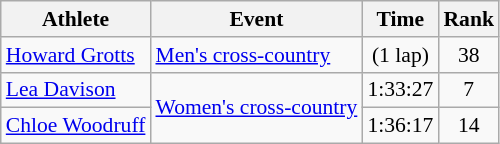<table class=wikitable style=font-size:90%;text-align:center>
<tr>
<th>Athlete</th>
<th>Event</th>
<th>Time</th>
<th>Rank</th>
</tr>
<tr>
<td align=left><a href='#'>Howard Grotts</a></td>
<td align=left><a href='#'>Men's cross-country</a></td>
<td> (1 lap)</td>
<td>38</td>
</tr>
<tr>
<td align=left><a href='#'>Lea Davison</a></td>
<td align=left rowspan=2><a href='#'>Women's cross-country</a></td>
<td>1:33:27</td>
<td>7</td>
</tr>
<tr>
<td align=left><a href='#'>Chloe Woodruff</a></td>
<td>1:36:17</td>
<td>14</td>
</tr>
</table>
